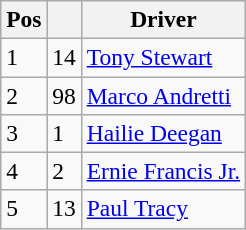<table class="wikitable" style="font-size:98%">
<tr>
<th>Pos</th>
<th></th>
<th>Driver</th>
</tr>
<tr>
<td>1</td>
<td>14</td>
<td><a href='#'>Tony Stewart</a></td>
</tr>
<tr>
<td>2</td>
<td>98</td>
<td><a href='#'>Marco Andretti</a></td>
</tr>
<tr>
<td>3</td>
<td>1</td>
<td><a href='#'>Hailie Deegan</a></td>
</tr>
<tr>
<td>4</td>
<td>2</td>
<td><a href='#'>Ernie Francis Jr.</a></td>
</tr>
<tr>
<td>5</td>
<td>13</td>
<td><a href='#'>Paul Tracy</a></td>
</tr>
</table>
